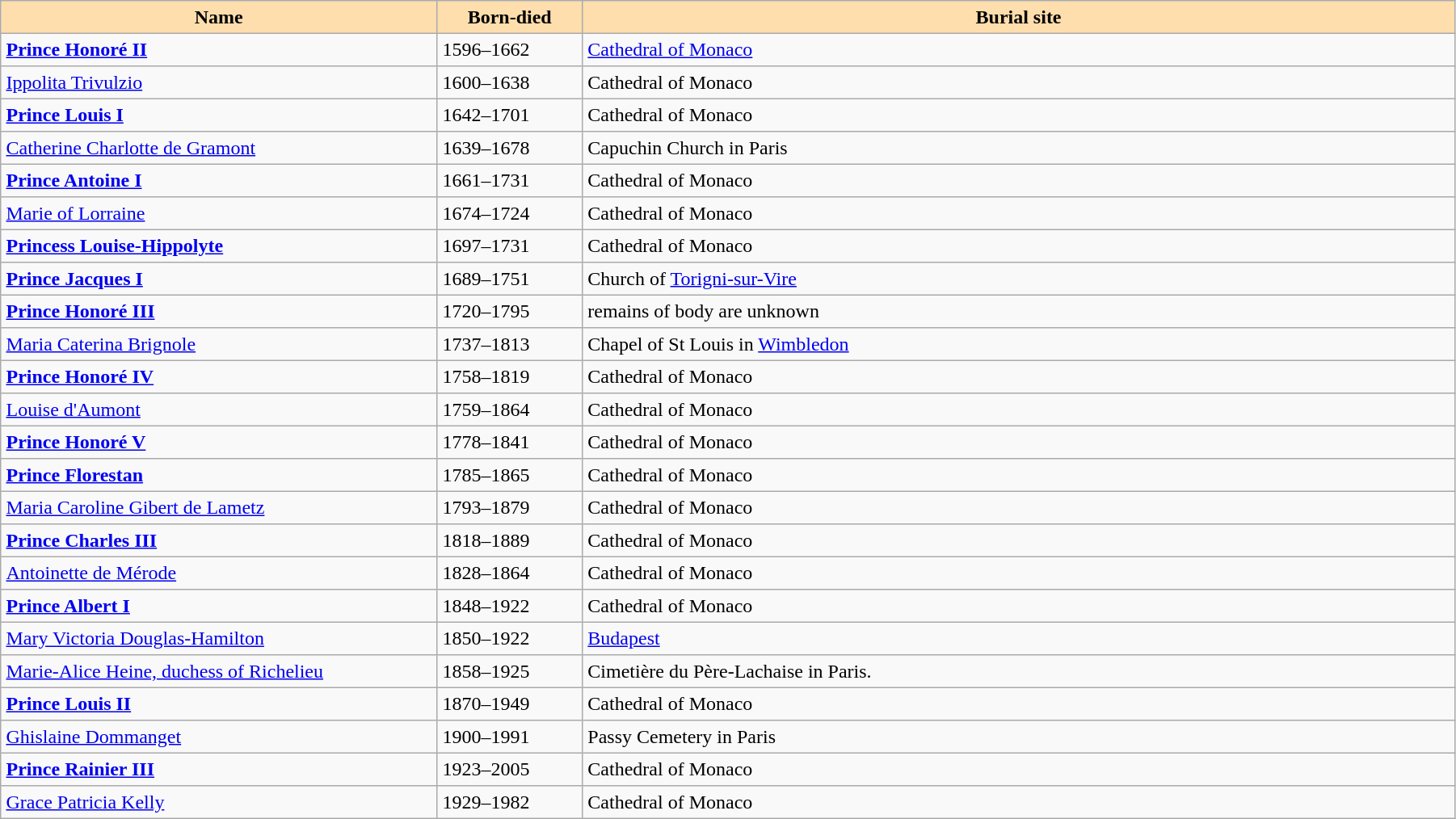<table width = "95%" border = 1 border="1" cellpadding="4" cellspacing="0" style="margin: 0.5em 1em 0.5em 0; background: #f9f9f9; border: 1px #aaa solid; border-collapse: collapse;">
<tr>
<th width="30%" bgcolor="#ffdead">Name</th>
<th width="10%" bgcolor="#ffdead">Born-died</th>
<th width="90%" bgcolor="#ffdead">Burial site</th>
</tr>
<tr>
<td><strong><a href='#'>Prince Honoré II</a></strong></td>
<td>1596–1662</td>
<td><a href='#'>Cathedral of Monaco</a></td>
</tr>
<tr>
<td><a href='#'>Ippolita Trivulzio</a></td>
<td>1600–1638</td>
<td>Cathedral of Monaco</td>
</tr>
<tr>
<td><strong><a href='#'>Prince Louis I</a></strong></td>
<td>1642–1701</td>
<td>Cathedral of Monaco</td>
</tr>
<tr>
<td><a href='#'>Catherine Charlotte de Gramont</a></td>
<td>1639–1678</td>
<td>Capuchin Church in Paris</td>
</tr>
<tr>
<td><strong><a href='#'>Prince Antoine I</a></strong></td>
<td>1661–1731</td>
<td>Cathedral of Monaco</td>
</tr>
<tr>
<td><a href='#'>Marie of Lorraine</a></td>
<td>1674–1724</td>
<td>Cathedral of Monaco</td>
</tr>
<tr>
<td><strong><a href='#'>Princess Louise-Hippolyte</a></strong></td>
<td>1697–1731</td>
<td>Cathedral of Monaco</td>
</tr>
<tr>
<td><strong><a href='#'>Prince Jacques I</a></strong></td>
<td>1689–1751</td>
<td>Church of <a href='#'>Torigni-sur-Vire</a></td>
</tr>
<tr>
<td><strong><a href='#'>Prince Honoré III</a></strong></td>
<td>1720–1795</td>
<td>remains of body are unknown</td>
</tr>
<tr>
<td><a href='#'>Maria Caterina Brignole</a></td>
<td>1737–1813</td>
<td>Chapel of St Louis in <a href='#'>Wimbledon</a></td>
</tr>
<tr>
<td><strong><a href='#'>Prince Honoré IV</a></strong></td>
<td>1758–1819</td>
<td>Cathedral of Monaco</td>
</tr>
<tr>
<td><a href='#'>Louise d'Aumont</a></td>
<td>1759–1864</td>
<td>Cathedral of Monaco</td>
</tr>
<tr>
<td><strong><a href='#'>Prince Honoré V</a></strong></td>
<td>1778–1841</td>
<td>Cathedral of Monaco</td>
</tr>
<tr>
<td><strong><a href='#'>Prince Florestan</a></strong></td>
<td>1785–1865</td>
<td>Cathedral of Monaco</td>
</tr>
<tr>
<td><a href='#'>Maria Caroline Gibert de Lametz</a></td>
<td>1793–1879</td>
<td>Cathedral of Monaco</td>
</tr>
<tr>
<td><strong><a href='#'>Prince Charles III</a></strong></td>
<td>1818–1889</td>
<td>Cathedral of Monaco</td>
</tr>
<tr>
<td><a href='#'>Antoinette de Mérode</a></td>
<td>1828–1864</td>
<td>Cathedral of Monaco</td>
</tr>
<tr>
<td><strong><a href='#'>Prince Albert I</a></strong></td>
<td>1848–1922</td>
<td>Cathedral of Monaco</td>
</tr>
<tr>
<td><a href='#'>Mary Victoria Douglas-Hamilton</a></td>
<td>1850–1922</td>
<td><a href='#'>Budapest</a></td>
</tr>
<tr>
<td><a href='#'>Marie-Alice Heine, duchess of Richelieu</a></td>
<td>1858–1925</td>
<td>Cimetière du Père-Lachaise in Paris.</td>
</tr>
<tr>
<td><strong><a href='#'>Prince Louis II</a></strong></td>
<td>1870–1949</td>
<td>Cathedral of Monaco</td>
</tr>
<tr>
<td><a href='#'>Ghislaine Dommanget</a></td>
<td>1900–1991</td>
<td>Passy Cemetery in Paris</td>
</tr>
<tr>
<td><strong><a href='#'>Prince Rainier III</a></strong></td>
<td>1923–2005</td>
<td>Cathedral of Monaco</td>
</tr>
<tr>
<td><a href='#'>Grace Patricia Kelly</a></td>
<td>1929–1982</td>
<td>Cathedral of Monaco</td>
</tr>
</table>
